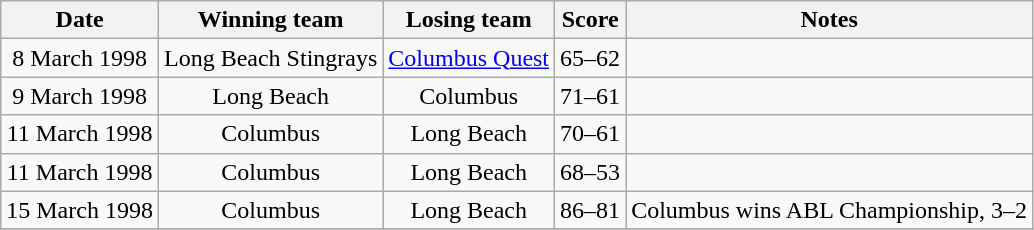<table class="wikitable">
<tr>
<th bgcolor="#DDDDFF">Date</th>
<th bgcolor="#DDDDFF">Winning team</th>
<th bgcolor="#DDDDFF">Losing team</th>
<th bgcolor="#DDDDFF">Score</th>
<th bgcolor="#DDDDFF">Notes</th>
</tr>
<tr>
<td align=center>8 March 1998</td>
<td align=center>Long Beach Stingrays</td>
<td align=center><a href='#'>Columbus Quest</a></td>
<td>65–62</td>
<td></td>
</tr>
<tr>
<td align=center>9 March 1998</td>
<td align=center>Long Beach</td>
<td align=center>Columbus</td>
<td>71–61</td>
<td></td>
</tr>
<tr>
<td align=center>11 March 1998</td>
<td align=center>Columbus</td>
<td align=center>Long Beach</td>
<td>70–61</td>
<td></td>
</tr>
<tr>
<td align=center>11 March 1998</td>
<td align=center>Columbus</td>
<td align=center>Long Beach</td>
<td>68–53</td>
<td></td>
</tr>
<tr>
<td align=center>15 March 1998</td>
<td align=center>Columbus</td>
<td align=center>Long Beach</td>
<td>86–81</td>
<td align=center>Columbus wins ABL Championship, 3–2</td>
</tr>
<tr>
</tr>
</table>
